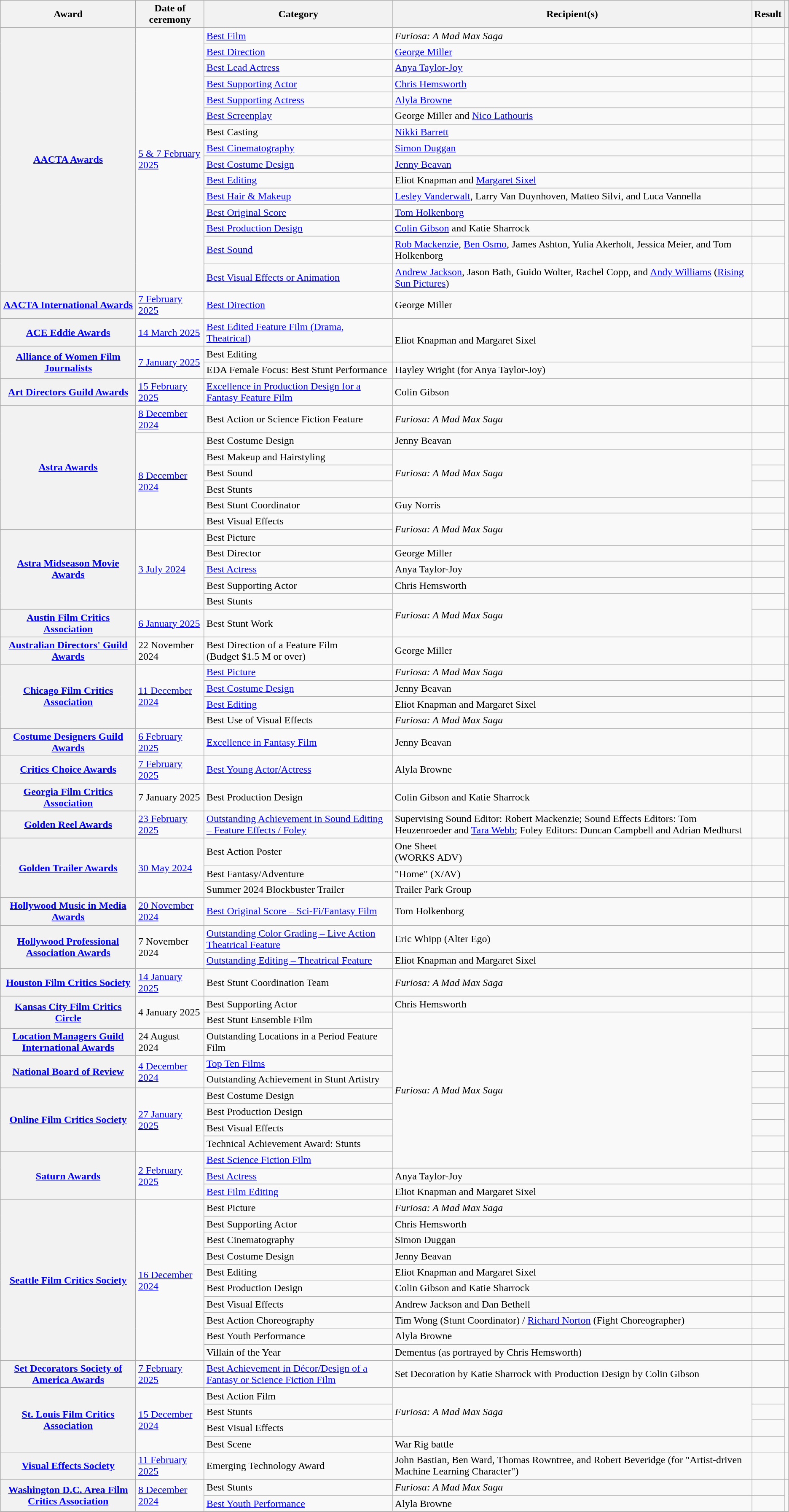<table class="wikitable sortable plainrowheaders">
<tr>
<th scope="col">Award</th>
<th scope="col">Date of ceremony</th>
<th scope="col">Category</th>
<th scope="col">Recipient(s)</th>
<th scope="col">Result</th>
<th scope="col" class="unsortable"></th>
</tr>
<tr>
<th rowspan="15" scope="row"><a href='#'>AACTA Awards</a></th>
<td rowspan="15"><a href='#'>5 & 7 February 2025</a></td>
<td><a href='#'>Best Film</a></td>
<td><em>Furiosa: A Mad Max Saga</em></td>
<td></td>
<td rowspan="15" align="center"><br><br></td>
</tr>
<tr>
<td><a href='#'>Best Direction</a></td>
<td><a href='#'>George Miller</a></td>
<td></td>
</tr>
<tr>
<td><a href='#'>Best Lead Actress</a></td>
<td><a href='#'>Anya Taylor-Joy</a></td>
<td></td>
</tr>
<tr>
<td><a href='#'>Best Supporting Actor</a></td>
<td><a href='#'>Chris Hemsworth</a></td>
<td></td>
</tr>
<tr>
<td><a href='#'>Best Supporting Actress</a></td>
<td><a href='#'>Alyla Browne</a></td>
<td></td>
</tr>
<tr>
<td><a href='#'>Best Screenplay</a></td>
<td>George Miller and <a href='#'>Nico Lathouris</a></td>
<td></td>
</tr>
<tr>
<td>Best Casting</td>
<td><a href='#'>Nikki Barrett</a></td>
<td></td>
</tr>
<tr>
<td><a href='#'>Best Cinematography</a></td>
<td><a href='#'>Simon Duggan</a></td>
<td></td>
</tr>
<tr>
<td><a href='#'>Best Costume Design</a></td>
<td><a href='#'>Jenny Beavan</a></td>
<td></td>
</tr>
<tr>
<td><a href='#'>Best Editing</a></td>
<td>Eliot Knapman and <a href='#'>Margaret Sixel</a></td>
<td></td>
</tr>
<tr>
<td><a href='#'>Best Hair & Makeup</a></td>
<td><a href='#'>Lesley Vanderwalt</a>, Larry Van Duynhoven, Matteo Silvi, and Luca Vannella</td>
<td></td>
</tr>
<tr>
<td><a href='#'>Best Original Score</a></td>
<td><a href='#'>Tom Holkenborg</a></td>
<td></td>
</tr>
<tr>
<td><a href='#'>Best Production Design</a></td>
<td><a href='#'>Colin Gibson</a> and Katie Sharrock</td>
<td></td>
</tr>
<tr>
<td><a href='#'>Best Sound</a></td>
<td><a href='#'>Rob Mackenzie</a>, <a href='#'>Ben Osmo</a>, James Ashton, Yulia Akerholt, Jessica Meier, and Tom Holkenborg</td>
<td></td>
</tr>
<tr>
<td><a href='#'>Best Visual Effects or Animation</a></td>
<td><a href='#'>Andrew Jackson</a>, Jason Bath, Guido Wolter, Rachel Copp, and <a href='#'>Andy Williams</a> (<a href='#'>Rising Sun Pictures</a>)</td>
<td></td>
</tr>
<tr>
<th scope="row"><a href='#'>AACTA International Awards</a></th>
<td><a href='#'>7 February 2025</a></td>
<td><a href='#'>Best Direction</a></td>
<td>George Miller</td>
<td></td>
<td align="center"></td>
</tr>
<tr>
<th scope="row"><a href='#'>ACE Eddie Awards</a></th>
<td><a href='#'>14 March 2025</a></td>
<td><a href='#'>Best Edited Feature Film (Drama, Theatrical)</a></td>
<td rowspan="2">Eliot Knapman and Margaret Sixel</td>
<td></td>
<td align="center"></td>
</tr>
<tr>
<th rowspan="2" scope="row"><a href='#'>Alliance of Women Film Journalists</a></th>
<td rowspan="2"><a href='#'>7 January 2025</a></td>
<td>Best Editing</td>
<td></td>
<td rowspan="2" align="center"></td>
</tr>
<tr>
<td>EDA Female Focus: Best Stunt Performance</td>
<td>Hayley Wright (for Anya Taylor-Joy)</td>
<td></td>
</tr>
<tr>
<th scope="row"><a href='#'>Art Directors Guild Awards</a></th>
<td><a href='#'>15 February 2025</a></td>
<td><a href='#'>Excellence in Production Design for a Fantasy Feature Film</a></td>
<td>Colin Gibson</td>
<td></td>
<td align="center"></td>
</tr>
<tr>
<th rowspan="7" scope="row"><a href='#'>Astra Awards</a></th>
<td><a href='#'>8 December 2024</a></td>
<td>Best Action or Science Fiction Feature</td>
<td><em>Furiosa: A Mad Max Saga</em></td>
<td></td>
<td rowspan="7" align="center"><br></td>
</tr>
<tr>
<td rowspan="6"><a href='#'>8 December 2024</a></td>
<td>Best Costume Design</td>
<td>Jenny Beavan</td>
<td></td>
</tr>
<tr>
<td>Best Makeup and Hairstyling</td>
<td rowspan="3"><em>Furiosa: A Mad Max Saga</em></td>
<td></td>
</tr>
<tr>
<td>Best Sound</td>
<td></td>
</tr>
<tr>
<td>Best Stunts</td>
<td></td>
</tr>
<tr>
<td>Best Stunt Coordinator</td>
<td>Guy Norris</td>
<td></td>
</tr>
<tr>
<td>Best Visual Effects</td>
<td rowspan="2"><em>Furiosa: A Mad Max Saga</em></td>
<td></td>
</tr>
<tr>
<th rowspan="5" scope="row"><a href='#'>Astra Midseason Movie Awards</a></th>
<td rowspan="5"><a href='#'>3 July 2024</a></td>
<td>Best Picture</td>
<td></td>
<td rowspan="5" align="center"><br></td>
</tr>
<tr>
<td>Best Director</td>
<td>George Miller</td>
<td></td>
</tr>
<tr>
<td><a href='#'>Best Actress</a></td>
<td>Anya Taylor-Joy</td>
<td></td>
</tr>
<tr>
<td>Best Supporting Actor</td>
<td>Chris Hemsworth</td>
<td></td>
</tr>
<tr>
<td>Best Stunts</td>
<td rowspan="2"><em>Furiosa: A Mad Max Saga</em></td>
<td></td>
</tr>
<tr>
<th scope="row"><a href='#'>Austin Film Critics Association</a></th>
<td><a href='#'>6 January 2025</a></td>
<td>Best Stunt Work</td>
<td></td>
<td align="center"></td>
</tr>
<tr>
<th scope="row"><a href='#'>Australian Directors' Guild Awards</a></th>
<td>22 November 2024</td>
<td>Best Direction of a Feature Film<br>(Budget $1.5 M or over)</td>
<td>George Miller</td>
<td></td>
<td align="center"></td>
</tr>
<tr>
<th rowspan="4" scope="row"><a href='#'>Chicago Film Critics Association</a></th>
<td rowspan="4"><a href='#'>11 December 2024</a></td>
<td><a href='#'>Best Picture</a></td>
<td><em>Furiosa: A Mad Max Saga</em></td>
<td></td>
<td rowspan="4" align="center"><br></td>
</tr>
<tr>
<td><a href='#'>Best Costume Design</a></td>
<td>Jenny Beavan</td>
<td></td>
</tr>
<tr>
<td><a href='#'>Best Editing</a></td>
<td>Eliot Knapman and Margaret Sixel</td>
<td></td>
</tr>
<tr>
<td>Best Use of Visual Effects</td>
<td><em>Furiosa: A Mad Max Saga</em></td>
<td></td>
</tr>
<tr>
<th scope="row"><a href='#'>Costume Designers Guild Awards</a></th>
<td><a href='#'>6 February 2025</a></td>
<td><a href='#'>Excellence in Fantasy Film</a></td>
<td>Jenny Beavan</td>
<td></td>
<td align="center"></td>
</tr>
<tr>
<th scope="row"><a href='#'>Critics Choice Awards</a></th>
<td><a href='#'>7 February 2025</a></td>
<td><a href='#'>Best Young Actor/Actress</a></td>
<td>Alyla Browne</td>
<td></td>
<td align="center"></td>
</tr>
<tr>
<th scope="row"><a href='#'>Georgia Film Critics Association</a></th>
<td>7 January 2025</td>
<td>Best Production Design</td>
<td>Colin Gibson and Katie Sharrock</td>
<td></td>
<td align="center"></td>
</tr>
<tr>
<th scope="row"><a href='#'>Golden Reel Awards</a></th>
<td><a href='#'>23 February 2025</a></td>
<td><a href='#'>Outstanding Achievement in Sound Editing – Feature Effects / Foley</a></td>
<td>Supervising Sound Editor: Robert Mackenzie; Sound Effects Editors: Tom Heuzenroeder and <a href='#'>Tara Webb</a>; Foley Editors: Duncan Campbell and Adrian Medhurst</td>
<td></td>
<td align="center"></td>
</tr>
<tr>
<th rowspan="3" scope="row"><a href='#'>Golden Trailer Awards</a></th>
<td rowspan="3"><a href='#'>30 May 2024</a></td>
<td>Best Action Poster</td>
<td>One Sheet<br>(WORKS ADV)</td>
<td></td>
<td rowspan="3" align="center"><br></td>
</tr>
<tr>
<td>Best Fantasy/Adventure</td>
<td>"Home" (X/AV)</td>
<td></td>
</tr>
<tr>
<td>Summer 2024 Blockbuster Trailer</td>
<td>Trailer Park Group</td>
<td></td>
</tr>
<tr>
<th scope="row"><a href='#'>Hollywood Music in Media Awards</a></th>
<td><a href='#'>20 November 2024</a></td>
<td><a href='#'>Best Original Score – Sci-Fi/Fantasy Film</a></td>
<td>Tom Holkenborg</td>
<td></td>
<td align="center"></td>
</tr>
<tr>
<th rowspan="2" scope="row"><a href='#'>Hollywood Professional Association Awards</a></th>
<td rowspan="2">7 November 2024</td>
<td><a href='#'>Outstanding Color Grading – Live Action Theatrical Feature</a></td>
<td>Eric Whipp (Alter Ego)</td>
<td></td>
<td rowspan="2" align="center"><br></td>
</tr>
<tr>
<td><a href='#'>Outstanding Editing – Theatrical Feature</a></td>
<td>Eliot Knapman and Margaret Sixel</td>
<td></td>
</tr>
<tr>
<th scope="row"><a href='#'>Houston Film Critics Society</a></th>
<td><a href='#'>14 January 2025</a></td>
<td>Best Stunt Coordination Team</td>
<td><em>Furiosa: A Mad Max Saga</em></td>
<td></td>
<td align="center"></td>
</tr>
<tr>
<th rowspan="2" scope="row"><a href='#'>Kansas City Film Critics Circle</a></th>
<td rowspan="2">4 January 2025</td>
<td>Best Supporting Actor</td>
<td>Chris Hemsworth</td>
<td></td>
<td rowspan="2" align="center"></td>
</tr>
<tr>
<td>Best Stunt Ensemble Film</td>
<td rowspan="9"><em>Furiosa: A Mad Max Saga</em></td>
<td></td>
</tr>
<tr>
<th scope="row"><a href='#'>Location Managers Guild International Awards</a></th>
<td>24 August 2024</td>
<td>Outstanding Locations in a Period Feature Film</td>
<td></td>
<td align="center"><br></td>
</tr>
<tr>
<th rowspan="2" scope="row"><a href='#'>National Board of Review</a></th>
<td rowspan="2"><a href='#'>4 December 2024</a></td>
<td><a href='#'>Top Ten Films</a></td>
<td></td>
<td rowspan="2" align="center"><br></td>
</tr>
<tr>
<td>Outstanding Achievement in Stunt Artistry</td>
<td></td>
</tr>
<tr>
<th rowspan="4" scope="row"><a href='#'>Online Film Critics Society</a></th>
<td rowspan="4"><a href='#'>27 January 2025</a></td>
<td>Best Costume Design</td>
<td></td>
<td rowspan="4" align="center"><br></td>
</tr>
<tr>
<td>Best Production Design</td>
<td></td>
</tr>
<tr>
<td>Best Visual Effects</td>
<td></td>
</tr>
<tr>
<td>Technical Achievement Award: Stunts</td>
<td></td>
</tr>
<tr>
<th rowspan="3" scope="row"><a href='#'>Saturn Awards</a></th>
<td rowspan="3"><a href='#'>2 February 2025</a></td>
<td><a href='#'>Best Science Fiction Film</a></td>
<td></td>
<td rowspan="3" align="center"></td>
</tr>
<tr>
<td><a href='#'>Best Actress</a></td>
<td>Anya Taylor-Joy</td>
<td></td>
</tr>
<tr>
<td><a href='#'>Best Film Editing</a></td>
<td>Eliot Knapman and Margaret Sixel</td>
<td></td>
</tr>
<tr>
<th rowspan="10" scope="row"><a href='#'>Seattle Film Critics Society</a></th>
<td rowspan="10"><a href='#'>16 December 2024</a></td>
<td>Best Picture</td>
<td><em>Furiosa: A Mad Max Saga</em></td>
<td></td>
<td rowspan="10" align="center"><br></td>
</tr>
<tr>
<td>Best Supporting Actor</td>
<td>Chris Hemsworth</td>
<td></td>
</tr>
<tr>
<td>Best Cinematography</td>
<td>Simon Duggan</td>
<td></td>
</tr>
<tr>
<td>Best Costume Design</td>
<td>Jenny Beavan</td>
<td></td>
</tr>
<tr>
<td>Best Editing</td>
<td>Eliot Knapman and Margaret Sixel</td>
<td></td>
</tr>
<tr>
<td>Best Production Design</td>
<td>Colin Gibson and Katie Sharrock</td>
<td></td>
</tr>
<tr>
<td>Best Visual Effects</td>
<td>Andrew Jackson and Dan Bethell</td>
<td></td>
</tr>
<tr>
<td>Best Action Choreography</td>
<td>Tim Wong (Stunt Coordinator) / <a href='#'>Richard Norton</a> (Fight Choreographer)</td>
<td></td>
</tr>
<tr>
<td>Best Youth Performance</td>
<td>Alyla Browne</td>
<td></td>
</tr>
<tr>
<td>Villain of the Year</td>
<td>Dementus (as portrayed by Chris Hemsworth)</td>
<td></td>
</tr>
<tr>
<th scope="row"><a href='#'>Set Decorators Society of America Awards</a></th>
<td><a href='#'>7 February 2025</a></td>
<td><a href='#'>Best Achievement in Décor/Design of a Fantasy or Science Fiction Film</a></td>
<td>Set Decoration by Katie Sharrock with Production Design by Colin Gibson</td>
<td></td>
<td align="center"></td>
</tr>
<tr>
<th rowspan="4" scope="row"><a href='#'>St. Louis Film Critics Association</a></th>
<td rowspan="4"><a href='#'>15 December 2024</a></td>
<td>Best Action Film</td>
<td rowspan="3"><em>Furiosa: A Mad Max Saga</em></td>
<td></td>
<td rowspan="4" align="center"><br></td>
</tr>
<tr>
<td>Best Stunts</td>
<td></td>
</tr>
<tr>
<td>Best Visual Effects</td>
<td></td>
</tr>
<tr>
<td>Best Scene</td>
<td>War Rig battle</td>
<td></td>
</tr>
<tr>
<th scope="row"><a href='#'>Visual Effects Society</a></th>
<td><a href='#'>11 February 2025</a></td>
<td>Emerging Technology Award</td>
<td>John Bastian, Ben Ward, Thomas Rowntree, and Robert Beveridge (for "Artist-driven Machine Learning Character")</td>
<td></td>
<td align="center"></td>
</tr>
<tr>
<th rowspan="2" scope="row"><a href='#'>Washington D.C. Area Film Critics Association</a></th>
<td rowspan="2"><a href='#'>8 December 2024</a></td>
<td>Best Stunts</td>
<td><em>Furiosa: A Mad Max Saga</em></td>
<td></td>
<td rowspan="2" align="center"></td>
</tr>
<tr>
<td><a href='#'>Best Youth Performance</a></td>
<td>Alyla Browne</td>
<td></td>
</tr>
</table>
